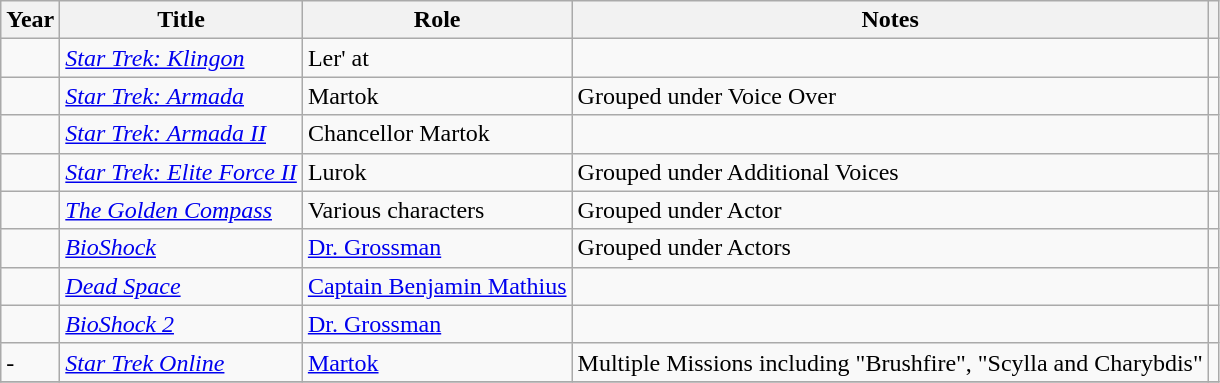<table class="wikitable sortable plainrowheaders">
<tr>
<th>Year</th>
<th>Title</th>
<th>Role</th>
<th class="unsortable">Notes</th>
<th class="unsortable"></th>
</tr>
<tr>
<td></td>
<td><em><a href='#'>Star Trek: Klingon</a></em></td>
<td>Ler' at</td>
<td></td>
<td></td>
</tr>
<tr>
<td></td>
<td><em><a href='#'>Star Trek: Armada</a></em></td>
<td>Martok</td>
<td>Grouped under Voice Over</td>
<td></td>
</tr>
<tr>
<td></td>
<td><em><a href='#'>Star Trek: Armada II</a></em></td>
<td>Chancellor Martok</td>
<td></td>
<td></td>
</tr>
<tr>
<td></td>
<td><em><a href='#'>Star Trek: Elite Force II</a></em></td>
<td>Lurok</td>
<td>Grouped under Additional Voices</td>
<td></td>
</tr>
<tr>
<td></td>
<td><em><a href='#'>The Golden Compass</a></em></td>
<td>Various characters</td>
<td>Grouped under Actor</td>
<td></td>
</tr>
<tr>
<td></td>
<td><em><a href='#'>BioShock</a></em></td>
<td><a href='#'>Dr. Grossman</a></td>
<td>Grouped under Actors</td>
<td></td>
</tr>
<tr>
<td></td>
<td><em><a href='#'>Dead Space</a></em></td>
<td><a href='#'>Captain Benjamin Mathius</a></td>
<td></td>
<td></td>
</tr>
<tr>
<td></td>
<td><em><a href='#'>BioShock 2</a></em></td>
<td><a href='#'>Dr. Grossman</a></td>
<td></td>
<td></td>
</tr>
<tr>
<td> - </td>
<td><em><a href='#'>Star Trek Online</a></em></td>
<td><a href='#'>Martok</a></td>
<td>Multiple Missions including "Brushfire", "Scylla and Charybdis"</td>
<td></td>
</tr>
<tr>
</tr>
</table>
